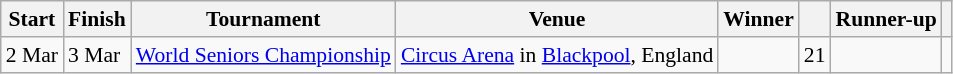<table class="wikitable" style="font-size: 90%">
<tr>
<th>Start</th>
<th>Finish</th>
<th>Tournament</th>
<th>Venue</th>
<th>Winner</th>
<th></th>
<th>Runner-up</th>
<th></th>
</tr>
<tr>
<td>2 Mar</td>
<td>3 Mar</td>
<td><a href='#'>World Seniors Championship</a></td>
<td><a href='#'>Circus Arena</a> in <a href='#'>Blackpool</a>, England</td>
<td></td>
<td style="text-align:center;">21</td>
<td></td>
<td style="text-align:center;"></td>
</tr>
</table>
